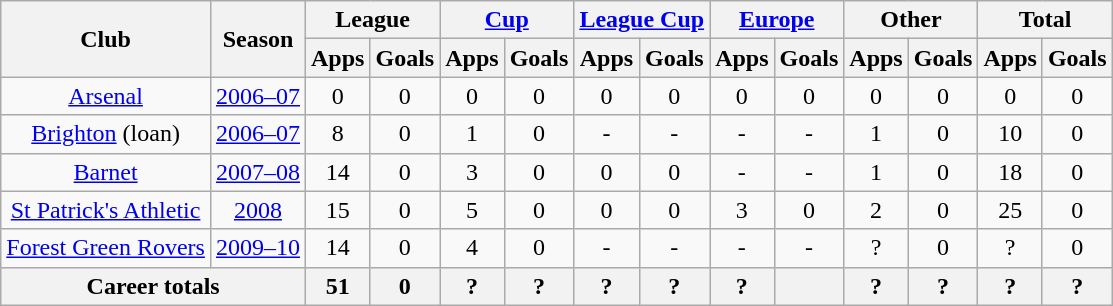<table class="wikitable" style="text-align:center">
<tr>
<th rowspan="2">Club</th>
<th rowspan="2">Season</th>
<th colspan="2">League</th>
<th colspan="2"><a href='#'>Cup</a></th>
<th colspan="2"><a href='#'>League Cup</a></th>
<th colspan="2"><a href='#'>Europe</a></th>
<th colspan="2">Other</th>
<th colspan="2">Total</th>
</tr>
<tr>
<th>Apps</th>
<th>Goals</th>
<th>Apps</th>
<th>Goals</th>
<th>Apps</th>
<th>Goals</th>
<th>Apps</th>
<th>Goals</th>
<th>Apps</th>
<th>Goals</th>
<th>Apps</th>
<th>Goals</th>
</tr>
<tr>
<td><a href='#'>Arsenal</a></td>
<td><a href='#'>2006–07</a></td>
<td>0</td>
<td>0</td>
<td>0</td>
<td>0</td>
<td>0</td>
<td>0</td>
<td>0</td>
<td>0</td>
<td>0</td>
<td>0</td>
<td>0</td>
<td>0</td>
</tr>
<tr>
<td><a href='#'>Brighton</a> (loan)</td>
<td><a href='#'>2006–07</a></td>
<td>8</td>
<td>0</td>
<td>1</td>
<td>0</td>
<td>-</td>
<td>-</td>
<td>-</td>
<td>-</td>
<td>1</td>
<td>0</td>
<td>10</td>
<td>0</td>
</tr>
<tr>
<td><a href='#'>Barnet</a></td>
<td><a href='#'>2007–08</a></td>
<td>14</td>
<td>0</td>
<td>3</td>
<td>0</td>
<td>0</td>
<td>0</td>
<td>-</td>
<td>-</td>
<td>1</td>
<td>0</td>
<td>18</td>
<td>0</td>
</tr>
<tr>
<td><a href='#'>St Patrick's Athletic</a></td>
<td><a href='#'>2008</a></td>
<td>15</td>
<td>0</td>
<td>5</td>
<td>0</td>
<td>0</td>
<td>0</td>
<td>3</td>
<td>0</td>
<td>2</td>
<td>0</td>
<td>25</td>
<td>0</td>
</tr>
<tr>
<td><a href='#'>Forest Green Rovers</a></td>
<td><a href='#'>2009–10</a></td>
<td>14</td>
<td>0</td>
<td>4</td>
<td>0</td>
<td>-</td>
<td>-</td>
<td>-</td>
<td>-</td>
<td>?</td>
<td>0</td>
<td>?</td>
<td>0</td>
</tr>
<tr>
<th colspan="2">Career totals</th>
<th>51</th>
<th>0</th>
<th>?</th>
<th>?</th>
<th>?</th>
<th>?</th>
<th>?</th>
<th></th>
<th>?</th>
<th>?</th>
<th>?</th>
<th>?</th>
</tr>
</table>
